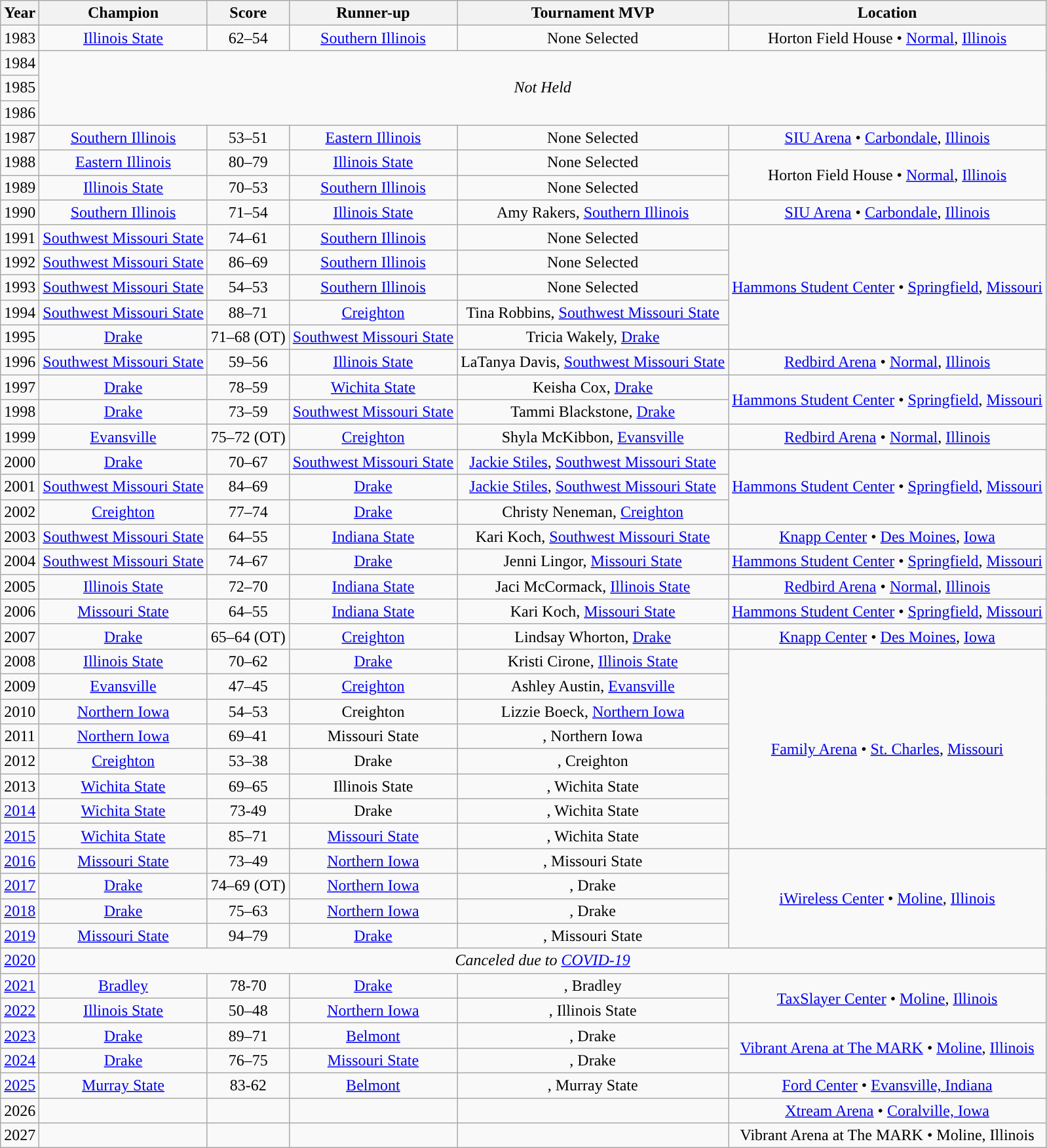<table class="wikitable sortable" style="text-align:center">
<tr>
<th width=px>Year</th>
<th width=px>Champion</th>
<th width=px>Score</th>
<th width=px>Runner-up</th>
<th width=px>Tournament MVP</th>
<th width=px>Location</th>
</tr>
<tr>
<td>1983</td>
<td><a href='#'>Illinois State</a></td>
<td>62–54</td>
<td><a href='#'>Southern Illinois</a></td>
<td>None Selected</td>
<td>Horton Field House • <a href='#'>Normal</a>, <a href='#'>Illinois</a></td>
</tr>
<tr>
<td>1984</td>
<td colspan=5 rowspan=3 align=center><em>Not Held</em></td>
</tr>
<tr>
<td>1985</td>
</tr>
<tr>
<td>1986</td>
</tr>
<tr>
<td>1987</td>
<td><a href='#'>Southern Illinois</a></td>
<td>53–51</td>
<td><a href='#'>Eastern Illinois</a></td>
<td>None Selected</td>
<td><a href='#'>SIU Arena</a> • <a href='#'>Carbondale</a>, <a href='#'>Illinois</a></td>
</tr>
<tr>
<td>1988</td>
<td><a href='#'>Eastern Illinois</a></td>
<td>80–79</td>
<td><a href='#'>Illinois State</a></td>
<td>None Selected</td>
<td rowspan=2>Horton Field House • <a href='#'>Normal</a>, <a href='#'>Illinois</a></td>
</tr>
<tr>
<td>1989</td>
<td><a href='#'>Illinois State</a></td>
<td>70–53</td>
<td><a href='#'>Southern Illinois</a></td>
<td>None Selected</td>
</tr>
<tr>
<td>1990</td>
<td><a href='#'>Southern Illinois</a></td>
<td>71–54</td>
<td><a href='#'>Illinois State</a></td>
<td>Amy Rakers, <a href='#'>Southern Illinois</a></td>
<td><a href='#'>SIU Arena</a> • <a href='#'>Carbondale</a>, <a href='#'>Illinois</a></td>
</tr>
<tr>
<td>1991</td>
<td><a href='#'>Southwest Missouri State</a></td>
<td>74–61</td>
<td><a href='#'>Southern Illinois</a></td>
<td>None Selected</td>
<td rowspan=5><a href='#'>Hammons Student Center</a> • <a href='#'>Springfield</a>, <a href='#'>Missouri</a></td>
</tr>
<tr>
<td>1992</td>
<td><a href='#'>Southwest Missouri State</a></td>
<td>86–69</td>
<td><a href='#'>Southern Illinois</a></td>
<td>None Selected</td>
</tr>
<tr>
<td>1993</td>
<td><a href='#'>Southwest Missouri State</a></td>
<td>54–53</td>
<td><a href='#'>Southern Illinois</a></td>
<td>None Selected</td>
</tr>
<tr>
<td>1994</td>
<td><a href='#'>Southwest Missouri State</a></td>
<td>88–71</td>
<td><a href='#'>Creighton</a></td>
<td>Tina Robbins, <a href='#'>Southwest Missouri State</a></td>
</tr>
<tr>
<td>1995</td>
<td><a href='#'>Drake</a></td>
<td>71–68 (OT)</td>
<td><a href='#'>Southwest Missouri State</a></td>
<td>Tricia Wakely, <a href='#'>Drake</a></td>
</tr>
<tr>
<td>1996</td>
<td><a href='#'>Southwest Missouri State</a></td>
<td>59–56</td>
<td><a href='#'>Illinois State</a></td>
<td>LaTanya Davis, <a href='#'>Southwest Missouri State</a></td>
<td><a href='#'>Redbird Arena</a> • <a href='#'>Normal</a>, <a href='#'>Illinois</a></td>
</tr>
<tr>
<td>1997</td>
<td><a href='#'>Drake</a></td>
<td>78–59</td>
<td><a href='#'>Wichita State</a></td>
<td>Keisha Cox, <a href='#'>Drake</a></td>
<td rowspan=2><a href='#'>Hammons Student Center</a> • <a href='#'>Springfield</a>, <a href='#'>Missouri</a></td>
</tr>
<tr>
<td>1998</td>
<td><a href='#'>Drake</a></td>
<td>73–59</td>
<td><a href='#'>Southwest Missouri State</a></td>
<td>Tammi Blackstone, <a href='#'>Drake</a></td>
</tr>
<tr>
<td>1999</td>
<td><a href='#'>Evansville</a></td>
<td>75–72 (OT)</td>
<td><a href='#'>Creighton</a></td>
<td>Shyla McKibbon, <a href='#'>Evansville</a></td>
<td><a href='#'>Redbird Arena</a> • <a href='#'>Normal</a>, <a href='#'>Illinois</a></td>
</tr>
<tr>
<td>2000</td>
<td><a href='#'>Drake</a></td>
<td>70–67</td>
<td><a href='#'>Southwest Missouri State</a></td>
<td><a href='#'>Jackie Stiles</a>, <a href='#'>Southwest Missouri State</a></td>
<td rowspan=3><a href='#'>Hammons Student Center</a> • <a href='#'>Springfield</a>, <a href='#'>Missouri</a></td>
</tr>
<tr>
<td>2001</td>
<td><a href='#'>Southwest Missouri State</a></td>
<td>84–69</td>
<td><a href='#'>Drake</a></td>
<td><a href='#'>Jackie Stiles</a>, <a href='#'>Southwest Missouri State</a></td>
</tr>
<tr>
<td>2002</td>
<td><a href='#'>Creighton</a></td>
<td>77–74</td>
<td><a href='#'>Drake</a></td>
<td>Christy Neneman, <a href='#'>Creighton</a></td>
</tr>
<tr>
<td>2003</td>
<td><a href='#'>Southwest Missouri State</a></td>
<td>64–55</td>
<td><a href='#'>Indiana State</a></td>
<td>Kari Koch, <a href='#'>Southwest Missouri State</a></td>
<td><a href='#'>Knapp Center</a> • <a href='#'>Des Moines</a>, <a href='#'>Iowa</a></td>
</tr>
<tr>
<td>2004</td>
<td><a href='#'>Southwest Missouri State</a></td>
<td>74–67</td>
<td><a href='#'>Drake</a></td>
<td>Jenni Lingor, <a href='#'>Missouri State</a></td>
<td><a href='#'>Hammons Student Center</a> • <a href='#'>Springfield</a>, <a href='#'>Missouri</a></td>
</tr>
<tr>
<td>2005</td>
<td><a href='#'>Illinois State</a></td>
<td>72–70</td>
<td><a href='#'>Indiana State</a></td>
<td>Jaci McCormack, <a href='#'>Illinois State</a></td>
<td><a href='#'>Redbird Arena</a> • <a href='#'>Normal</a>, <a href='#'>Illinois</a></td>
</tr>
<tr>
<td>2006</td>
<td><a href='#'>Missouri State</a></td>
<td>64–55</td>
<td><a href='#'>Indiana State</a></td>
<td>Kari Koch, <a href='#'>Missouri State</a></td>
<td><a href='#'>Hammons Student Center</a> • <a href='#'>Springfield</a>, <a href='#'>Missouri</a></td>
</tr>
<tr>
<td>2007</td>
<td><a href='#'>Drake</a></td>
<td>65–64 (OT)</td>
<td><a href='#'>Creighton</a></td>
<td>Lindsay Whorton, <a href='#'>Drake</a></td>
<td><a href='#'>Knapp Center</a> • <a href='#'>Des Moines</a>, <a href='#'>Iowa</a></td>
</tr>
<tr>
<td>2008</td>
<td><a href='#'>Illinois State</a></td>
<td>70–62</td>
<td><a href='#'>Drake</a></td>
<td>Kristi Cirone, <a href='#'>Illinois State</a></td>
<td rowspan=8><a href='#'>Family Arena</a> • <a href='#'>St. Charles</a>, <a href='#'>Missouri</a></td>
</tr>
<tr>
<td>2009</td>
<td><a href='#'>Evansville</a></td>
<td>47–45</td>
<td><a href='#'>Creighton</a></td>
<td>Ashley Austin, <a href='#'>Evansville</a></td>
</tr>
<tr>
<td>2010</td>
<td><a href='#'>Northern Iowa</a></td>
<td>54–53</td>
<td>Creighton</td>
<td>Lizzie Boeck, <a href='#'>Northern Iowa</a></td>
</tr>
<tr>
<td>2011</td>
<td><a href='#'>Northern Iowa</a></td>
<td>69–41</td>
<td>Missouri State</td>
<td>, Northern Iowa</td>
</tr>
<tr>
<td>2012</td>
<td><a href='#'>Creighton</a></td>
<td>53–38</td>
<td>Drake</td>
<td>, Creighton</td>
</tr>
<tr>
<td>2013</td>
<td><a href='#'>Wichita State</a></td>
<td>69–65</td>
<td>Illinois State</td>
<td>, Wichita State</td>
</tr>
<tr>
<td><a href='#'>2014</a></td>
<td><a href='#'>Wichita State</a></td>
<td>73-49</td>
<td>Drake</td>
<td>, Wichita State</td>
</tr>
<tr>
<td><a href='#'>2015</a></td>
<td><a href='#'>Wichita State</a></td>
<td>85–71</td>
<td><a href='#'>Missouri State</a></td>
<td>, Wichita State</td>
</tr>
<tr>
<td><a href='#'>2016</a></td>
<td><a href='#'>Missouri State</a></td>
<td>73–49</td>
<td><a href='#'>Northern Iowa</a></td>
<td>, Missouri State</td>
<td rowspan=4><a href='#'>iWireless Center</a> • <a href='#'>Moline</a>, <a href='#'>Illinois</a></td>
</tr>
<tr>
<td><a href='#'>2017</a></td>
<td><a href='#'>Drake</a></td>
<td>74–69 (OT)</td>
<td><a href='#'>Northern Iowa</a></td>
<td>, Drake</td>
</tr>
<tr>
<td><a href='#'>2018</a></td>
<td><a href='#'>Drake</a></td>
<td>75–63</td>
<td><a href='#'>Northern Iowa</a></td>
<td>, Drake</td>
</tr>
<tr>
<td><a href='#'>2019</a></td>
<td><a href='#'>Missouri State</a></td>
<td>94–79</td>
<td><a href='#'>Drake</a></td>
<td>, Missouri State</td>
</tr>
<tr>
<td><a href='#'>2020</a></td>
<td colspan=5 align=center><em>Canceled due to <a href='#'>COVID-19</a></em></td>
</tr>
<tr>
<td><a href='#'>2021</a></td>
<td><a href='#'>Bradley</a></td>
<td>78-70</td>
<td><a href='#'>Drake</a></td>
<td>, Bradley</td>
<td rowspan=2><a href='#'>TaxSlayer Center</a> • <a href='#'>Moline</a>, <a href='#'>Illinois</a></td>
</tr>
<tr>
<td><a href='#'>2022</a></td>
<td><a href='#'>Illinois State</a></td>
<td>50–48</td>
<td><a href='#'>Northern Iowa</a></td>
<td>, Illinois State</td>
</tr>
<tr>
<td><a href='#'>2023</a></td>
<td><a href='#'>Drake</a></td>
<td>89–71</td>
<td><a href='#'>Belmont</a></td>
<td>, Drake</td>
<td rowspan="2"><a href='#'>Vibrant Arena at The MARK</a> • <a href='#'>Moline</a>, <a href='#'>Illinois</a></td>
</tr>
<tr>
<td><a href='#'>2024</a></td>
<td><a href='#'>Drake</a></td>
<td>76–75</td>
<td><a href='#'>Missouri State</a></td>
<td>, Drake</td>
</tr>
<tr>
<td><a href='#'>2025</a></td>
<td><a href='#'>Murray State</a></td>
<td>83-62</td>
<td><a href='#'>Belmont</a></td>
<td>, Murray State</td>
<td><a href='#'>Ford Center</a> • <a href='#'>Evansville, Indiana</a></td>
</tr>
<tr>
<td>2026</td>
<td></td>
<td></td>
<td></td>
<td></td>
<td><a href='#'>Xtream Arena</a> • <a href='#'>Coralville, Iowa</a></td>
</tr>
<tr>
<td>2027</td>
<td></td>
<td></td>
<td></td>
<td></td>
<td>Vibrant Arena at The MARK • Moline, Illinois</td>
</tr>
</table>
